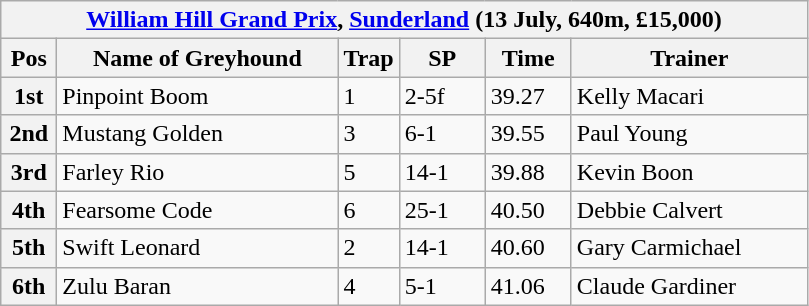<table class="wikitable">
<tr>
<th colspan="6"><a href='#'>William Hill Grand Prix</a>, <a href='#'>Sunderland</a> (13 July, 640m, £15,000)</th>
</tr>
<tr>
<th width=30>Pos</th>
<th width=180>Name of Greyhound</th>
<th width=30>Trap</th>
<th width=50>SP</th>
<th width=50>Time</th>
<th width=150>Trainer</th>
</tr>
<tr>
<th>1st</th>
<td>Pinpoint Boom</td>
<td>1</td>
<td>2-5f</td>
<td>39.27</td>
<td>Kelly Macari</td>
</tr>
<tr>
<th>2nd</th>
<td>Mustang Golden</td>
<td>3</td>
<td>6-1</td>
<td>39.55</td>
<td>Paul Young</td>
</tr>
<tr>
<th>3rd</th>
<td>Farley Rio</td>
<td>5</td>
<td>14-1</td>
<td>39.88</td>
<td>Kevin Boon</td>
</tr>
<tr>
<th>4th</th>
<td>Fearsome Code</td>
<td>6</td>
<td>25-1</td>
<td>40.50</td>
<td>Debbie Calvert</td>
</tr>
<tr>
<th>5th</th>
<td>Swift Leonard</td>
<td>2</td>
<td>14-1</td>
<td>40.60</td>
<td>Gary Carmichael</td>
</tr>
<tr>
<th>6th</th>
<td>Zulu Baran</td>
<td>4</td>
<td>5-1</td>
<td>41.06</td>
<td>Claude Gardiner</td>
</tr>
</table>
